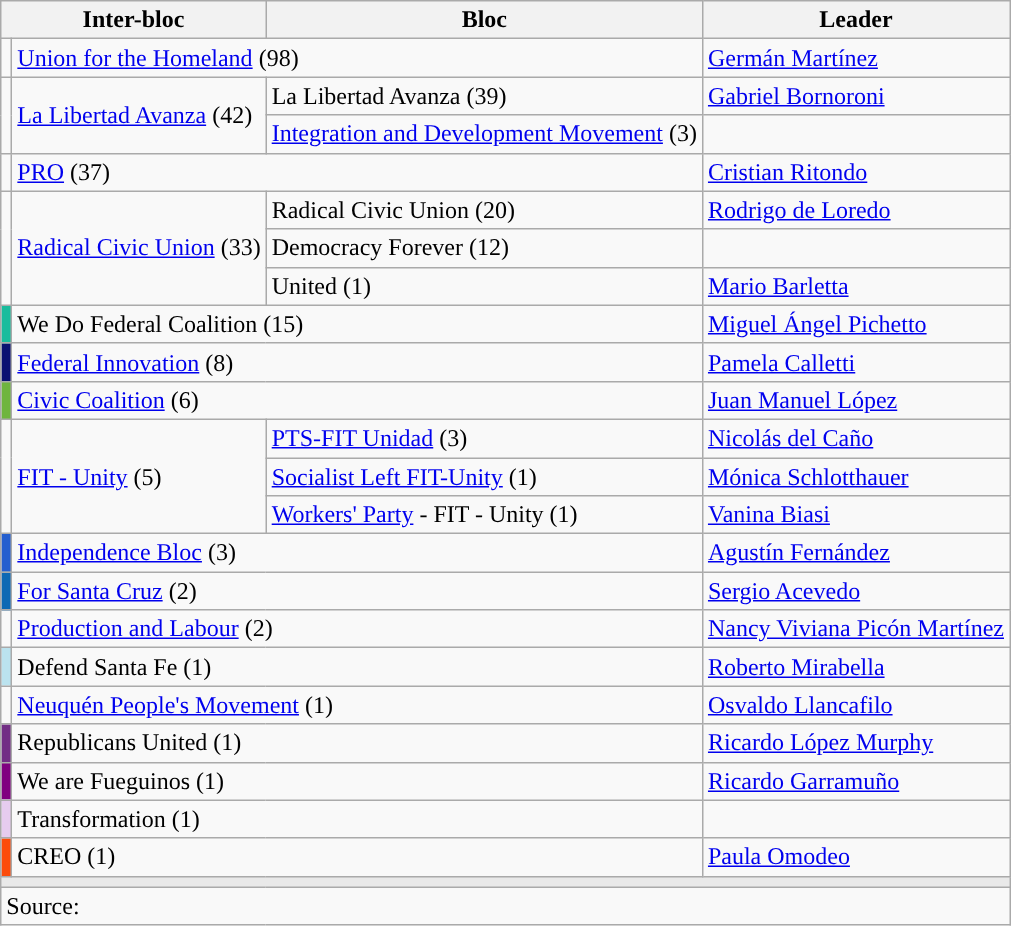<table class="wikitable">
<tr>
<th colspan="2">Inter-bloc</th>
<th>Bloc</th>
<th>Leader</th>
</tr>
<tr>
<td style="background-color: "></td>
<td colspan="2"><a href='#'>Union for the Homeland</a> (98)</td>
<td><a href='#'>Germán Martínez</a></td>
</tr>
<tr>
<td rowspan="2" style="background-color:"></td>
<td rowspan="2"><a href='#'>La Libertad Avanza</a> (42)</td>
<td>La Libertad Avanza (39)</td>
<td><a href='#'>Gabriel Bornoroni</a></td>
</tr>
<tr>
<td><a href='#'>Integration and Development Movement</a> (3)</td>
<td></td>
</tr>
<tr>
<td></td>
<td colspan="2"><a href='#'>PRO</a> (37)</td>
<td><a href='#'>Cristian Ritondo</a></td>
</tr>
<tr>
<td rowspan="3" style="background-color: "></td>
<td rowspan="3"><a href='#'>Radical Civic Union</a> (33)</td>
<td>Radical Civic Union (20)</td>
<td><a href='#'>Rodrigo de Loredo</a></td>
</tr>
<tr>
<td>Democracy Forever (12)</td>
<td></td>
</tr>
<tr>
<td>United (1)</td>
<td><a href='#'>Mario Barletta</a></td>
</tr>
<tr>
<td bgcolor="#19bc9d"></td>
<td colspan="2">We Do Federal Coalition (15)</td>
<td><a href='#'>Miguel Ángel Pichetto</a></td>
</tr>
<tr>
<td bgcolor="#0a1172"></td>
<td colspan="2"><a href='#'>Federal Innovation</a> (8)</td>
<td><a href='#'>Pamela Calletti</a></td>
</tr>
<tr>
<td bgcolor="#6fb53e"></td>
<td colspan="2"><a href='#'>Civic Coalition</a> (6)</td>
<td><a href='#'>Juan Manuel López</a></td>
</tr>
<tr>
<td rowspan="3" style="background-color: "></td>
<td rowspan="3"><a href='#'>FIT - Unity</a> (5)</td>
<td><a href='#'>PTS-FIT Unidad</a> (3)</td>
<td><a href='#'>Nicolás del Caño</a></td>
</tr>
<tr>
<td><a href='#'>Socialist Left FIT-Unity</a> (1)</td>
<td><a href='#'>Mónica Schlotthauer</a></td>
</tr>
<tr>
<td><a href='#'>Workers' Party</a> - FIT - Unity (1)</td>
<td><a href='#'>Vanina Biasi</a></td>
</tr>
<tr>
<td bgcolor="#255fcf"></td>
<td colspan="2"><a href='#'>Independence Bloc</a> (3)</td>
<td><a href='#'>Agustín Fernández</a></td>
</tr>
<tr>
<td bgcolor="#0d69b4"></td>
<td colspan="2"><a href='#'>For Santa Cruz</a> (2)</td>
<td><a href='#'>Sergio Acevedo</a></td>
</tr>
<tr>
<td></td>
<td colspan="2"><a href='#'>Production and Labour</a> (2)</td>
<td><a href='#'>Nancy Viviana Picón Martínez</a></td>
</tr>
<tr>
<td bgcolor="#BBE3EF"></td>
<td colspan="2">Defend Santa Fe (1)</td>
<td><a href='#'>Roberto Mirabella</a></td>
</tr>
<tr>
<td></td>
<td colspan="2"><a href='#'>Neuquén People's Movement</a> (1)</td>
<td><a href='#'>Osvaldo Llancafilo</a></td>
</tr>
<tr>
<td bgcolor="722E85"></td>
<td colspan="2">Republicans United (1)</td>
<td><a href='#'>Ricardo López Murphy</a></td>
</tr>
<tr>
<td bgcolor="800080"></td>
<td colspan="2">We are Fueguinos (1)</td>
<td><a href='#'>Ricardo Garramuño</a></td>
</tr>
<tr>
<td bgcolor="E6CCEF"></td>
<td colspan="2">Transformation (1)</td>
<td></td>
</tr>
<tr>
<td bgcolor="#fc4c0c"></td>
<td colspan="2">CREO (1)</td>
<td><a href='#'>Paula Omodeo</a></td>
</tr>
<tr>
<td colspan="4" bgcolor="#E9E9E9"></td>
</tr>
<tr>
<td colspan="4">Source:  </td>
</tr>
</table>
